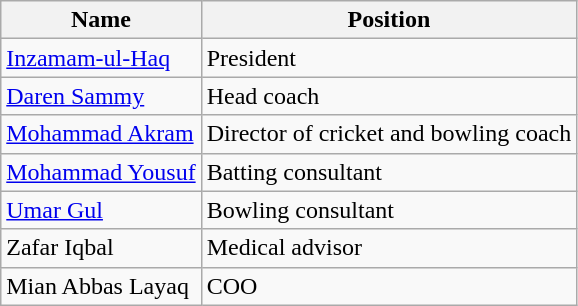<table class="wikitable">
<tr>
<th>Name</th>
<th>Position</th>
</tr>
<tr>
<td><a href='#'>Inzamam-ul-Haq</a></td>
<td>President</td>
</tr>
<tr>
<td><a href='#'>Daren Sammy</a></td>
<td>Head coach</td>
</tr>
<tr>
<td><a href='#'>Mohammad Akram</a></td>
<td>Director of cricket and bowling coach</td>
</tr>
<tr>
<td><a href='#'>Mohammad Yousuf</a></td>
<td>Batting consultant</td>
</tr>
<tr>
<td><a href='#'>Umar Gul</a></td>
<td>Bowling consultant</td>
</tr>
<tr>
<td>Zafar Iqbal</td>
<td>Medical advisor</td>
</tr>
<tr>
<td>Mian Abbas Layaq</td>
<td>COO</td>
</tr>
</table>
